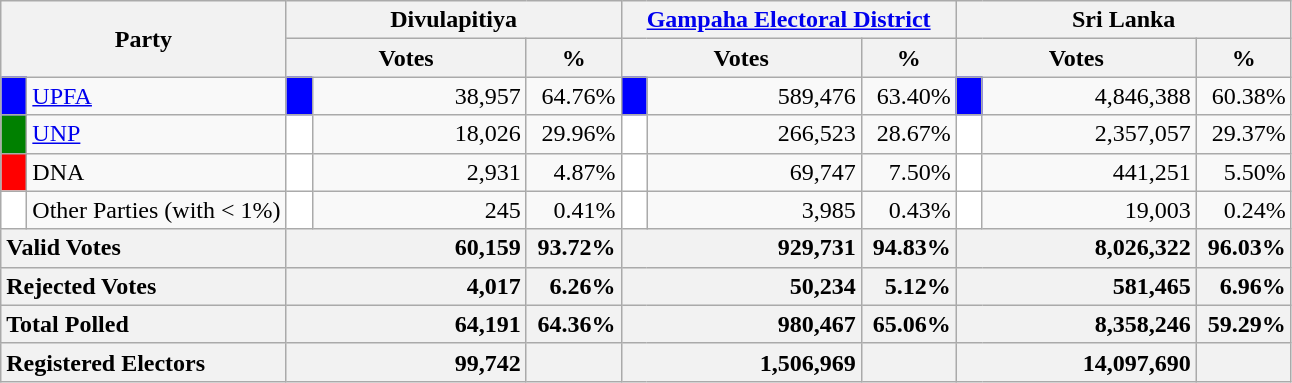<table class="wikitable">
<tr>
<th colspan="2" width="144px"rowspan="2">Party</th>
<th colspan="3" width="216px">Divulapitiya</th>
<th colspan="3" width="216px"><a href='#'>Gampaha Electoral District</a></th>
<th colspan="3" width="216px">Sri Lanka</th>
</tr>
<tr>
<th colspan="2" width="144px">Votes</th>
<th>%</th>
<th colspan="2" width="144px">Votes</th>
<th>%</th>
<th colspan="2" width="144px">Votes</th>
<th>%</th>
</tr>
<tr>
<td style="background-color:blue;" width="10px"></td>
<td style="text-align:left;"><a href='#'>UPFA</a></td>
<td style="background-color:blue;" width="10px"></td>
<td style="text-align:right;">38,957</td>
<td style="text-align:right;">64.76%</td>
<td style="background-color:blue;" width="10px"></td>
<td style="text-align:right;">589,476</td>
<td style="text-align:right;">63.40%</td>
<td style="background-color:blue;" width="10px"></td>
<td style="text-align:right;">4,846,388</td>
<td style="text-align:right;">60.38%</td>
</tr>
<tr>
<td style="background-color:green;" width="10px"></td>
<td style="text-align:left;"><a href='#'>UNP</a></td>
<td style="background-color:white;" width="10px"></td>
<td style="text-align:right;">18,026</td>
<td style="text-align:right;">29.96%</td>
<td style="background-color:white;" width="10px"></td>
<td style="text-align:right;">266,523</td>
<td style="text-align:right;">28.67%</td>
<td style="background-color:white;" width="10px"></td>
<td style="text-align:right;">2,357,057</td>
<td style="text-align:right;">29.37%</td>
</tr>
<tr>
<td style="background-color:red;" width="10px"></td>
<td style="text-align:left;">DNA</td>
<td style="background-color:white;" width="10px"></td>
<td style="text-align:right;">2,931</td>
<td style="text-align:right;">4.87%</td>
<td style="background-color:white;" width="10px"></td>
<td style="text-align:right;">69,747</td>
<td style="text-align:right;">7.50%</td>
<td style="background-color:white;" width="10px"></td>
<td style="text-align:right;">441,251</td>
<td style="text-align:right;">5.50%</td>
</tr>
<tr>
<td style="background-color:white;" width="10px"></td>
<td style="text-align:left;">Other Parties (with < 1%)</td>
<td style="background-color:white;" width="10px"></td>
<td style="text-align:right;">245</td>
<td style="text-align:right;">0.41%</td>
<td style="background-color:white;" width="10px"></td>
<td style="text-align:right;">3,985</td>
<td style="text-align:right;">0.43%</td>
<td style="background-color:white;" width="10px"></td>
<td style="text-align:right;">19,003</td>
<td style="text-align:right;">0.24%</td>
</tr>
<tr>
<th colspan="2" width="144px"style="text-align:left;">Valid Votes</th>
<th style="text-align:right;"colspan="2" width="144px">60,159</th>
<th style="text-align:right;">93.72%</th>
<th style="text-align:right;"colspan="2" width="144px">929,731</th>
<th style="text-align:right;">94.83%</th>
<th style="text-align:right;"colspan="2" width="144px">8,026,322</th>
<th style="text-align:right;">96.03%</th>
</tr>
<tr>
<th colspan="2" width="144px"style="text-align:left;">Rejected Votes</th>
<th style="text-align:right;"colspan="2" width="144px">4,017</th>
<th style="text-align:right;">6.26%</th>
<th style="text-align:right;"colspan="2" width="144px">50,234</th>
<th style="text-align:right;">5.12%</th>
<th style="text-align:right;"colspan="2" width="144px">581,465</th>
<th style="text-align:right;">6.96%</th>
</tr>
<tr>
<th colspan="2" width="144px"style="text-align:left;">Total Polled</th>
<th style="text-align:right;"colspan="2" width="144px">64,191</th>
<th style="text-align:right;">64.36%</th>
<th style="text-align:right;"colspan="2" width="144px">980,467</th>
<th style="text-align:right;">65.06%</th>
<th style="text-align:right;"colspan="2" width="144px">8,358,246</th>
<th style="text-align:right;">59.29%</th>
</tr>
<tr>
<th colspan="2" width="144px"style="text-align:left;">Registered Electors</th>
<th style="text-align:right;"colspan="2" width="144px">99,742</th>
<th></th>
<th style="text-align:right;"colspan="2" width="144px">1,506,969</th>
<th></th>
<th style="text-align:right;"colspan="2" width="144px">14,097,690</th>
<th></th>
</tr>
</table>
